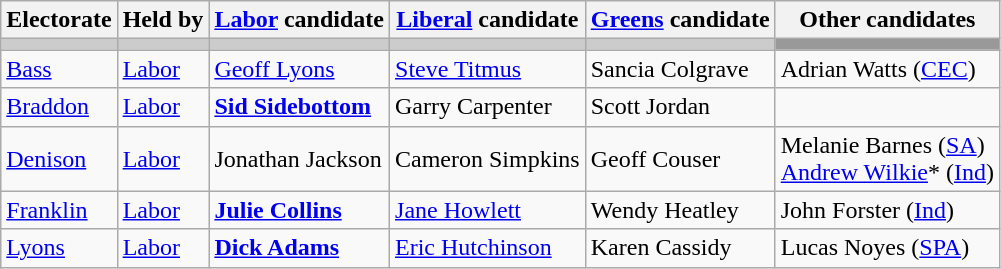<table class="wikitable">
<tr>
<th>Electorate</th>
<th>Held by</th>
<th><a href='#'>Labor</a> candidate</th>
<th><a href='#'>Liberal</a> candidate</th>
<th><a href='#'>Greens</a> candidate</th>
<th>Other candidates</th>
</tr>
<tr style="background:#ccc;">
<td></td>
<td></td>
<td></td>
<td></td>
<td></td>
<td style="background:#999;"></td>
</tr>
<tr>
<td><a href='#'>Bass</a></td>
<td><a href='#'>Labor</a></td>
<td><a href='#'>Geoff Lyons</a></td>
<td><a href='#'>Steve Titmus</a></td>
<td>Sancia Colgrave</td>
<td>Adrian Watts (<a href='#'>CEC</a>)</td>
</tr>
<tr>
<td><a href='#'>Braddon</a></td>
<td><a href='#'>Labor</a></td>
<td><strong><a href='#'>Sid Sidebottom</a></strong></td>
<td>Garry Carpenter</td>
<td>Scott Jordan</td>
<td></td>
</tr>
<tr>
<td><a href='#'>Denison</a></td>
<td><a href='#'>Labor</a></td>
<td>Jonathan Jackson</td>
<td>Cameron Simpkins</td>
<td>Geoff Couser</td>
<td>Melanie Barnes (<a href='#'>SA</a>)<br><a href='#'>Andrew Wilkie</a>* (<a href='#'>Ind</a>)</td>
</tr>
<tr>
<td><a href='#'>Franklin</a></td>
<td><a href='#'>Labor</a></td>
<td><strong><a href='#'>Julie Collins</a></strong></td>
<td><a href='#'>Jane Howlett</a></td>
<td>Wendy Heatley</td>
<td>John Forster (<a href='#'>Ind</a>)</td>
</tr>
<tr>
<td><a href='#'>Lyons</a></td>
<td><a href='#'>Labor</a></td>
<td><strong><a href='#'>Dick Adams</a></strong></td>
<td><a href='#'>Eric Hutchinson</a></td>
<td>Karen Cassidy</td>
<td>Lucas Noyes (<a href='#'>SPA</a>)</td>
</tr>
</table>
